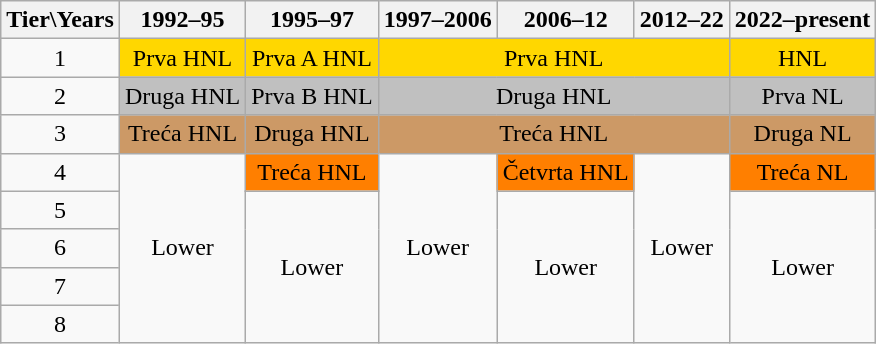<table class="wikitable" style="text-align: center;">
<tr>
<th>Tier\Years</th>
<th>1992–95</th>
<th>1995–97</th>
<th>1997–2006</th>
<th>2006–12</th>
<th>2012–22</th>
<th>2022–present</th>
</tr>
<tr>
<td>1</td>
<td bgcolor=gold>Prva HNL</td>
<td bgcolor=gold>Prva A HNL</td>
<td colspan=3 bgcolor=gold>Prva HNL</td>
<td bgcolor=gold>HNL</td>
</tr>
<tr>
<td>2</td>
<td bgcolor=silver>Druga HNL</td>
<td bgcolor=silver>Prva B HNL</td>
<td colspan=3 bgcolor=silver>Druga HNL</td>
<td bgcolor=silver>Prva NL</td>
</tr>
<tr>
<td>3</td>
<td bgcolor=#cc9966>Treća HNL</td>
<td bgcolor=#cc9966>Druga HNL</td>
<td colspan=3 bgcolor=#cc9966>Treća HNL</td>
<td bgcolor=#cc9966>Druga NL</td>
</tr>
<tr>
<td>4</td>
<td rowspan=5>Lower</td>
<td bgcolor=#ff7f00>Treća HNL</td>
<td rowspan=5>Lower</td>
<td bgcolor=#ff7f00>Četvrta HNL</td>
<td rowspan=5>Lower</td>
<td bgcolor=#ff7f00>Treća NL</td>
</tr>
<tr>
<td>5</td>
<td rowspan=4>Lower</td>
<td rowspan=4>Lower</td>
<td rowspan=4>Lower</td>
</tr>
<tr>
<td>6</td>
</tr>
<tr>
<td>7</td>
</tr>
<tr>
<td>8</td>
</tr>
</table>
